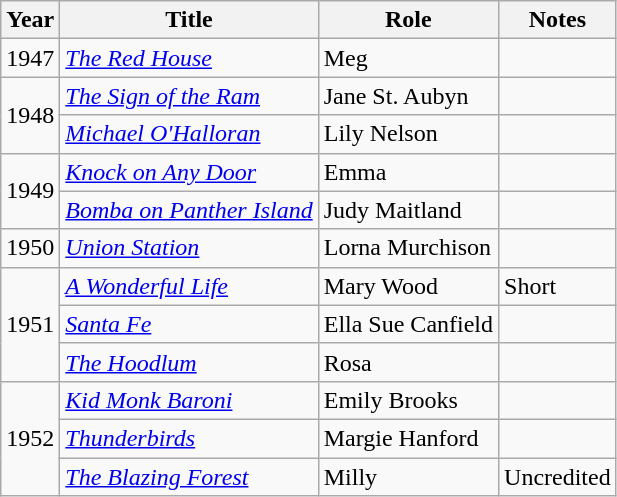<table class="wikitable">
<tr>
<th>Year</th>
<th>Title</th>
<th>Role</th>
<th>Notes</th>
</tr>
<tr>
<td>1947</td>
<td><em><a href='#'>The Red House</a></em></td>
<td>Meg</td>
<td></td>
</tr>
<tr>
<td rowspan=2>1948</td>
<td><em><a href='#'>The Sign of the Ram</a></em></td>
<td>Jane St. Aubyn</td>
<td></td>
</tr>
<tr>
<td><em><a href='#'>Michael O'Halloran</a></em></td>
<td>Lily Nelson</td>
<td></td>
</tr>
<tr>
<td rowspan=2>1949</td>
<td><em><a href='#'>Knock on Any Door</a></em></td>
<td>Emma</td>
<td></td>
</tr>
<tr>
<td><em><a href='#'>Bomba on Panther Island</a></em></td>
<td>Judy Maitland</td>
<td></td>
</tr>
<tr>
<td>1950</td>
<td><em><a href='#'>Union Station</a></em></td>
<td>Lorna Murchison</td>
<td></td>
</tr>
<tr>
<td rowspan=3>1951</td>
<td><em><a href='#'>A Wonderful Life</a></em></td>
<td>Mary Wood</td>
<td>Short</td>
</tr>
<tr>
<td><em><a href='#'>Santa Fe</a></em></td>
<td>Ella Sue Canfield</td>
<td></td>
</tr>
<tr>
<td><em><a href='#'>The Hoodlum</a></em></td>
<td>Rosa</td>
<td></td>
</tr>
<tr>
<td rowspan=3>1952</td>
<td><em><a href='#'>Kid Monk Baroni</a></em></td>
<td>Emily Brooks</td>
<td></td>
</tr>
<tr>
<td><em><a href='#'>Thunderbirds</a></em></td>
<td>Margie Hanford</td>
<td></td>
</tr>
<tr>
<td><em><a href='#'>The Blazing Forest</a></em></td>
<td>Milly</td>
<td>Uncredited</td>
</tr>
</table>
